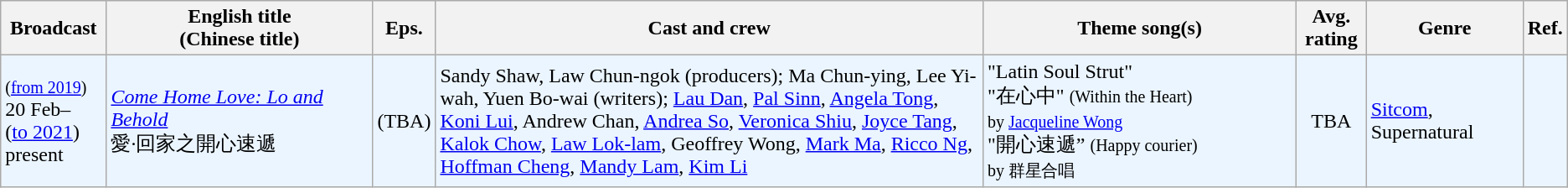<table class="wikitable sortable">
<tr>
<th>Broadcast</th>
<th style="width:17%;">English title <br> (Chinese title)</th>
<th>Eps.</th>
<th>Cast and crew</th>
<th style="width:20%;">Theme song(s)</th>
<th>Avg. rating</th>
<th style="width:10%;">Genre</th>
<th>Ref.</th>
</tr>
<tr ---- bgcolor="#ebf5ff">
<td><small>(<a href='#'>from 2019</a>) </small><br> 20 Feb–<br> (<a href='#'>to 2021</a>) present</td>
<td><em><a href='#'>Come Home Love: Lo and Behold</a></em> <br>愛·回家之開心速遞</td>
<td style="text-align:center;">(TBA)</td>
<td>Sandy Shaw, Law Chun-ngok (producers); Ma Chun-ying, Lee Yi-wah, Yuen Bo-wai (writers); <a href='#'>Lau Dan</a>, <a href='#'>Pal Sinn</a>, <a href='#'>Angela Tong</a>, <a href='#'>Koni Lui</a>, Andrew Chan, <a href='#'>Andrea So</a>, <a href='#'>Veronica Shiu</a>, <a href='#'>Joyce Tang</a>, <a href='#'>Kalok Chow</a>, <a href='#'>Law Lok-lam</a>, Geoffrey Wong, <a href='#'>Mark Ma</a>, <a href='#'>Ricco Ng</a>, <a href='#'>Hoffman Cheng</a>, <a href='#'>Mandy Lam</a>, <a href='#'>Kim Li</a></td>
<td>"Latin Soul Strut"<br>"在心中" <small>(Within the Heart)</small><br><small>by <a href='#'>Jacqueline Wong</a></small>  <br> "開心速遞” <small> (Happy courier)<br> </small> <small> by 群星合唱 </small>  <br></td>
<td style="text-align:center;">TBA</td>
<td><a href='#'>Sitcom</a>, Supernatural</td>
<td style="text-align:center;"><br></td>
</tr>
</table>
